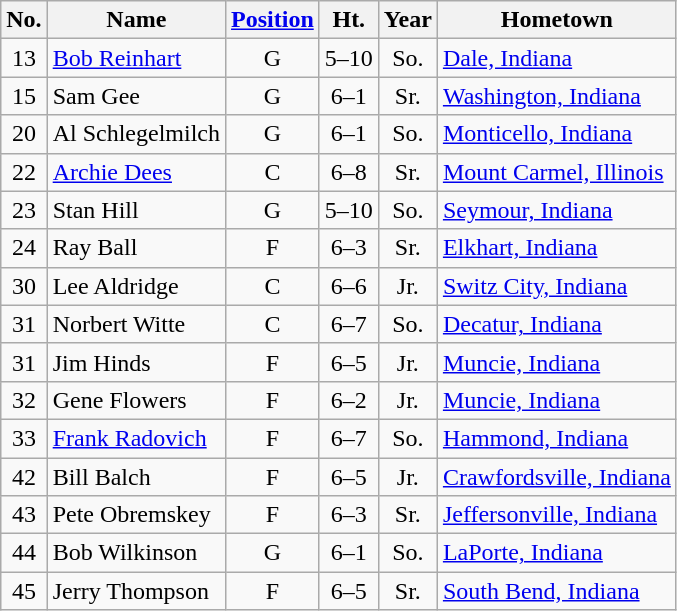<table class="wikitable" style="text-align:center">
<tr>
<th>No.</th>
<th>Name</th>
<th><a href='#'>Position</a></th>
<th>Ht.</th>
<th>Year</th>
<th>Hometown</th>
</tr>
<tr>
<td>13</td>
<td style="text-align:left"><a href='#'>Bob Reinhart</a></td>
<td>G</td>
<td>5–10</td>
<td>So.</td>
<td style="text-align:left"><a href='#'>Dale, Indiana</a></td>
</tr>
<tr>
<td>15</td>
<td style="text-align:left">Sam Gee</td>
<td>G</td>
<td>6–1</td>
<td>Sr.</td>
<td style="text-align:left"><a href='#'>Washington, Indiana</a></td>
</tr>
<tr>
<td>20</td>
<td style="text-align:left">Al Schlegelmilch</td>
<td>G</td>
<td>6–1</td>
<td>So.</td>
<td style="text-align:left"><a href='#'>Monticello, Indiana</a></td>
</tr>
<tr>
<td>22</td>
<td style="text-align:left"><a href='#'>Archie Dees</a></td>
<td>C</td>
<td>6–8</td>
<td>Sr.</td>
<td style="text-align:left"><a href='#'>Mount Carmel, Illinois</a></td>
</tr>
<tr>
<td>23</td>
<td style="text-align:left">Stan Hill</td>
<td>G</td>
<td>5–10</td>
<td>So.</td>
<td style="text-align:left"><a href='#'>Seymour, Indiana</a></td>
</tr>
<tr>
<td>24</td>
<td style="text-align:left">Ray Ball</td>
<td>F</td>
<td>6–3</td>
<td>Sr.</td>
<td style="text-align:left"><a href='#'>Elkhart, Indiana</a></td>
</tr>
<tr>
<td>30</td>
<td style="text-align:left">Lee Aldridge</td>
<td>C</td>
<td>6–6</td>
<td>Jr.</td>
<td style="text-align:left"><a href='#'>Switz City, Indiana</a></td>
</tr>
<tr>
<td>31</td>
<td style="text-align:left">Norbert Witte</td>
<td>C</td>
<td>6–7</td>
<td>So.</td>
<td style="text-align:left"><a href='#'>Decatur, Indiana</a></td>
</tr>
<tr>
<td>31</td>
<td style="text-align:left">Jim Hinds</td>
<td>F</td>
<td>6–5</td>
<td>Jr.</td>
<td style="text-align:left"><a href='#'>Muncie, Indiana</a></td>
</tr>
<tr>
<td>32</td>
<td style="text-align:left">Gene Flowers</td>
<td>F</td>
<td>6–2</td>
<td>Jr.</td>
<td style="text-align:left"><a href='#'>Muncie, Indiana</a></td>
</tr>
<tr>
<td>33</td>
<td style="text-align:left"><a href='#'>Frank Radovich</a></td>
<td>F</td>
<td>6–7</td>
<td>So.</td>
<td style="text-align:left"><a href='#'>Hammond, Indiana</a></td>
</tr>
<tr>
<td>42</td>
<td style="text-align:left">Bill Balch</td>
<td>F</td>
<td>6–5</td>
<td>Jr.</td>
<td style="text-align:left"><a href='#'>Crawfordsville, Indiana</a></td>
</tr>
<tr>
<td>43</td>
<td style="text-align:left">Pete Obremskey</td>
<td>F</td>
<td>6–3</td>
<td>Sr.</td>
<td style="text-align:left"><a href='#'>Jeffersonville, Indiana</a></td>
</tr>
<tr>
<td>44</td>
<td style="text-align:left">Bob Wilkinson</td>
<td>G</td>
<td>6–1</td>
<td>So.</td>
<td style="text-align:left"><a href='#'>LaPorte, Indiana</a></td>
</tr>
<tr>
<td>45</td>
<td style="text-align:left">Jerry Thompson</td>
<td>F</td>
<td>6–5</td>
<td>Sr.</td>
<td style="text-align:left"><a href='#'>South Bend, Indiana</a></td>
</tr>
</table>
